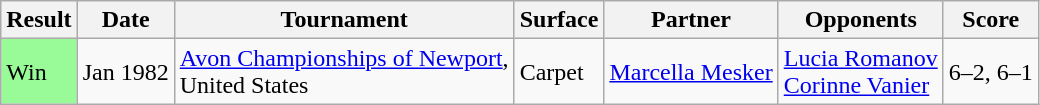<table class="sortable wikitable">
<tr>
<th>Result</th>
<th>Date</th>
<th>Tournament</th>
<th>Surface</th>
<th>Partner</th>
<th>Opponents</th>
<th class="unsortable">Score</th>
</tr>
<tr>
<td style="background:#98fb98;">Win</td>
<td>Jan 1982</td>
<td><a href='#'>Avon Championships of Newport</a>,<br>United States</td>
<td>Carpet</td>
<td> <a href='#'>Marcella Mesker</a></td>
<td> <a href='#'>Lucia Romanov</a><br> <a href='#'>Corinne Vanier</a></td>
<td>6–2, 6–1</td>
</tr>
</table>
